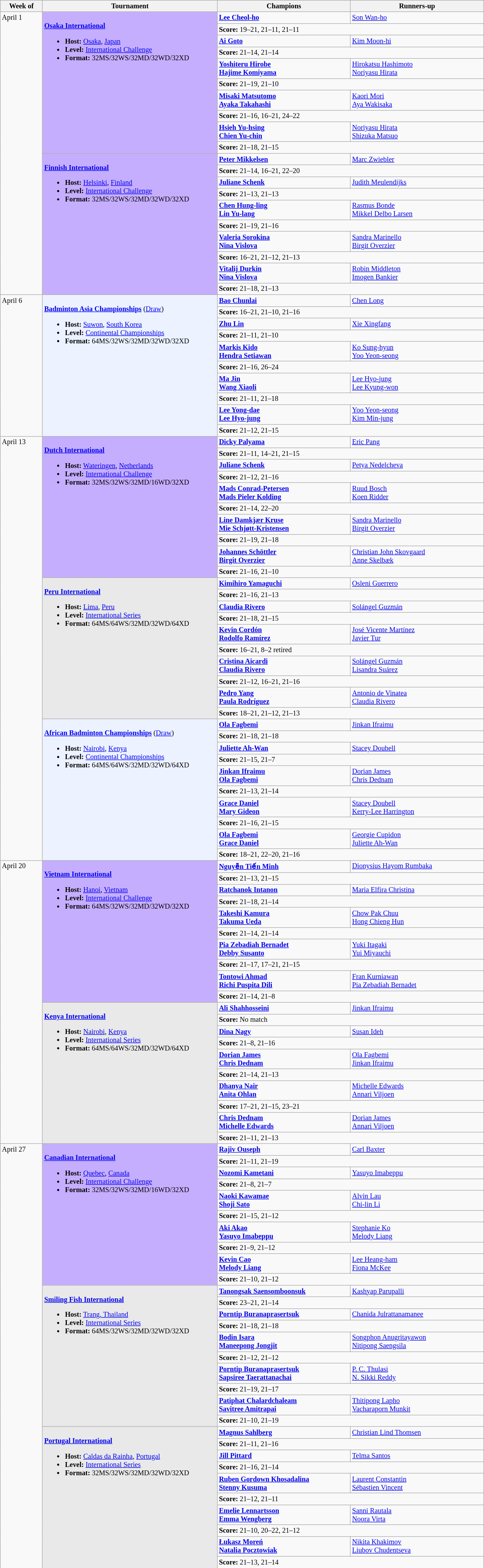<table class=wikitable style=font-size:85%>
<tr>
<th width=75>Week of</th>
<th width=330>Tournament</th>
<th width=250>Champions</th>
<th width=250>Runners-up</th>
</tr>
<tr valign=top>
<td rowspan=20>April 1</td>
<td style="background:#C6AEFF;" rowspan="10"><br><strong><a href='#'>Osaka International</a></strong><ul><li><strong>Host:</strong> <a href='#'>Osaka</a>, <a href='#'>Japan</a></li><li><strong>Level:</strong> <a href='#'>International Challenge</a></li><li><strong>Format:</strong> 32MS/32WS/32MD/32WD/32XD</li></ul></td>
<td><strong> <a href='#'>Lee Cheol-ho</a></strong></td>
<td> <a href='#'>Son Wan-ho</a></td>
</tr>
<tr>
<td colspan=2><strong>Score:</strong> 19–21, 21–11, 21–11</td>
</tr>
<tr valign=top>
<td><strong> <a href='#'>Ai Goto</a></strong></td>
<td> <a href='#'>Kim Moon-hi</a></td>
</tr>
<tr>
<td colspan=2><strong>Score:</strong> 21–14, 21–14</td>
</tr>
<tr valign=top>
<td><strong> <a href='#'>Yoshiteru Hirobe</a><br> <a href='#'>Hajime Komiyama</a></strong></td>
<td> <a href='#'>Hirokatsu Hashimoto</a><br> <a href='#'>Noriyasu Hirata</a></td>
</tr>
<tr>
<td colspan=2><strong>Score:</strong> 21–19, 21–10</td>
</tr>
<tr valign=top>
<td><strong> <a href='#'>Misaki Matsutomo</a><br> <a href='#'>Ayaka Takahashi</a></strong></td>
<td> <a href='#'>Kaori Mori</a><br> <a href='#'>Aya Wakisaka</a></td>
</tr>
<tr>
<td colspan=2><strong>Score:</strong> 21–16, 16–21, 24–22</td>
</tr>
<tr valign=top>
<td><strong> <a href='#'>Hsieh Yu-hsing</a><br> <a href='#'>Chien Yu-chin</a></strong></td>
<td> <a href='#'>Noriyasu Hirata</a><br> <a href='#'>Shizuka Matsuo</a></td>
</tr>
<tr>
<td colspan=2><strong>Score:</strong> 21–18, 21–15</td>
</tr>
<tr valign=top>
<td style="background:#C6AEFF;" rowspan="10"><br><strong><a href='#'>Finnish International</a></strong><ul><li><strong>Host:</strong> <a href='#'>Helsinki</a>, <a href='#'>Finland</a></li><li><strong>Level:</strong> <a href='#'>International Challenge</a></li><li><strong>Format:</strong> 32MS/32WS/32MD/32WD/32XD</li></ul></td>
<td><strong> <a href='#'>Peter Mikkelsen</a></strong></td>
<td> <a href='#'>Marc Zwiebler</a></td>
</tr>
<tr>
<td colspan=2><strong>Score:</strong> 21–14, 16–21, 22–20</td>
</tr>
<tr valign=top>
<td><strong> <a href='#'>Juliane Schenk</a></strong></td>
<td> <a href='#'>Judith Meulendijks</a></td>
</tr>
<tr>
<td colspan=2><strong>Score:</strong> 21–13, 21–13</td>
</tr>
<tr valign=top>
<td><strong> <a href='#'>Chen Hung-ling</a><br> <a href='#'>Lin Yu-lang</a></strong></td>
<td> <a href='#'>Rasmus Bonde</a><br> <a href='#'>Mikkel Delbo Larsen</a></td>
</tr>
<tr>
<td colspan=2><strong>Score:</strong> 21–19, 21–16</td>
</tr>
<tr valign=top>
<td><strong> <a href='#'>Valeria Sorokina</a><br> <a href='#'>Nina Vislova</a></strong></td>
<td> <a href='#'>Sandra Marinello</a><br> <a href='#'>Birgit Overzier</a></td>
</tr>
<tr>
<td colspan=2><strong>Score:</strong> 16–21, 21–12, 21–13</td>
</tr>
<tr valign=top>
<td><strong> <a href='#'>Vitalij Durkin</a><br> <a href='#'>Nina Vislova</a></strong></td>
<td> <a href='#'>Robin Middleton</a><br> <a href='#'>Imogen Bankier</a></td>
</tr>
<tr>
<td colspan=2><strong>Score:</strong> 21–18, 21–13</td>
</tr>
<tr valign=top>
<td rowspan=10>April 6</td>
<td style="background:#ECF2FF;" rowspan="10"><br><strong><a href='#'>Badminton Asia Championships</a></strong> (<a href='#'>Draw</a>)<ul><li><strong>Host:</strong> <a href='#'>Suwon</a>, <a href='#'>South Korea</a></li><li><strong>Level:</strong> <a href='#'>Continental Championships</a></li><li><strong>Format:</strong> 64MS/32WS/32MD/32WD/32XD</li></ul></td>
<td><strong> <a href='#'>Bao Chunlai</a></strong></td>
<td> <a href='#'>Chen Long</a></td>
</tr>
<tr>
<td colspan=2><strong>Score:</strong> 16–21, 21–10, 21–16</td>
</tr>
<tr valign=top>
<td><strong> <a href='#'>Zhu Lin</a></strong></td>
<td> <a href='#'>Xie Xingfang</a></td>
</tr>
<tr>
<td colspan=2><strong>Score:</strong> 21–11, 21–10</td>
</tr>
<tr valign=top>
<td><strong> <a href='#'>Markis Kido</a><br> <a href='#'>Hendra Setiawan</a></strong></td>
<td> <a href='#'>Ko Sung-hyun</a><br> <a href='#'>Yoo Yeon-seong</a></td>
</tr>
<tr>
<td colspan=2><strong>Score:</strong> 21–16, 26–24</td>
</tr>
<tr valign=top>
<td><strong> <a href='#'>Ma Jin</a><br> <a href='#'>Wang Xiaoli</a></strong></td>
<td> <a href='#'>Lee Hyo-jung</a><br> <a href='#'>Lee Kyung-won</a></td>
</tr>
<tr>
<td colspan=2><strong>Score:</strong> 21–11, 21–18</td>
</tr>
<tr valign=top>
<td><strong> <a href='#'>Lee Yong-dae</a><br> <a href='#'>Lee Hyo-jung</a></strong></td>
<td> <a href='#'>Yoo Yeon-seong</a><br> <a href='#'>Kim Min-jung</a></td>
</tr>
<tr>
<td colspan=2><strong>Score:</strong> 21–12, 21–15</td>
</tr>
<tr valign=top>
<td rowspan=30>April 13</td>
<td style="background:#C6AEFF;" rowspan="10"><br><strong><a href='#'>Dutch International</a></strong><ul><li><strong>Host:</strong> <a href='#'>Wateringen</a>, <a href='#'>Netherlands</a></li><li><strong>Level:</strong> <a href='#'>International Challenge</a></li><li><strong>Format:</strong> 32MS/32WS/32MD/16WD/32XD</li></ul></td>
<td><strong> <a href='#'>Dicky Palyama</a></strong></td>
<td> <a href='#'>Eric Pang</a></td>
</tr>
<tr>
<td colspan=2><strong>Score:</strong> 21–11, 14–21, 21–15</td>
</tr>
<tr valign=top>
<td><strong> <a href='#'>Juliane Schenk</a></strong></td>
<td> <a href='#'>Petya Nedelcheva</a></td>
</tr>
<tr>
<td colspan=2><strong>Score:</strong> 21–12, 21–16</td>
</tr>
<tr valign=top>
<td><strong> <a href='#'>Mads Conrad-Petersen</a><br> <a href='#'>Mads Pieler Kolding</a></strong></td>
<td> <a href='#'>Ruud Bosch</a><br> <a href='#'>Koen Ridder</a></td>
</tr>
<tr>
<td colspan=2><strong>Score:</strong> 21–14, 22–20</td>
</tr>
<tr valign=top>
<td><strong> <a href='#'>Line Damkjær Kruse</a><br> <a href='#'>Mie Schjøtt-Kristensen</a></strong></td>
<td> <a href='#'>Sandra Marinello</a><br> <a href='#'>Birgit Overzier</a></td>
</tr>
<tr>
<td colspan=2><strong>Score:</strong> 21–19, 21–18</td>
</tr>
<tr valign=top>
<td><strong> <a href='#'>Johannes Schöttler</a><br> <a href='#'>Birgit Overzier</a></strong></td>
<td> <a href='#'>Christian John Skovgaard</a><br> <a href='#'>Anne Skelbæk</a></td>
</tr>
<tr>
<td colspan=2><strong>Score:</strong> 21–16, 21–10</td>
</tr>
<tr valign=top>
<td style="background:#E9E9E9;" rowspan="10"><br><strong><a href='#'>Peru International</a></strong><ul><li><strong>Host:</strong> <a href='#'>Lima</a>, <a href='#'>Peru</a></li><li><strong>Level:</strong> <a href='#'>International Series</a></li><li><strong>Format:</strong> 64MS/64WS/32MD/32WD/64XD</li></ul></td>
<td><strong> <a href='#'>Kimihiro Yamaguchi</a></strong></td>
<td> <a href='#'>Osleni Guerrero</a></td>
</tr>
<tr>
<td colspan=2><strong>Score:</strong> 21–16, 21–13</td>
</tr>
<tr valign=top>
<td><strong> <a href='#'>Claudia Rivero</a></strong></td>
<td> <a href='#'>Solángel Guzmán</a></td>
</tr>
<tr>
<td colspan=2><strong>Score:</strong> 21–18, 21–15</td>
</tr>
<tr valign=top>
<td><strong> <a href='#'>Kevin Cordón</a><br> <a href='#'>Rodolfo Ramírez</a></strong></td>
<td> <a href='#'>José Vicente Martínez</a><br> <a href='#'>Javier Tur</a></td>
</tr>
<tr>
<td colspan=2><strong>Score:</strong> 16–21, 8–2 retired</td>
</tr>
<tr valign=top>
<td><strong> <a href='#'>Cristina Aicardi</a><br> <a href='#'>Claudia Rivero</a></strong></td>
<td> <a href='#'>Solángel Guzmán</a><br> <a href='#'>Lisandra Suárez</a></td>
</tr>
<tr>
<td colspan=2><strong>Score:</strong> 21–12, 16–21, 21–16</td>
</tr>
<tr valign=top>
<td><strong> <a href='#'>Pedro Yang</a><br> <a href='#'>Paula Rodríguez</a></strong></td>
<td> <a href='#'>Antonio de Vinatea</a><br> <a href='#'>Claudia Rivero</a></td>
</tr>
<tr>
<td colspan=2><strong>Score:</strong> 18–21, 21–12, 21–13</td>
</tr>
<tr valign=top>
<td style="background:#ECF2FF;" rowspan="10"><br><strong><a href='#'>African Badminton Championships</a></strong> (<a href='#'>Draw</a>)<ul><li><strong>Host:</strong> <a href='#'>Nairobi</a>, <a href='#'>Kenya</a></li><li><strong>Level:</strong> <a href='#'>Continental Championships</a></li><li><strong>Format:</strong> 64MS/64WS/32MD/32WD/64XD</li></ul></td>
<td><strong> <a href='#'>Ola Fagbemi</a></strong></td>
<td> <a href='#'>Jinkan Ifraimu</a></td>
</tr>
<tr>
<td colspan=2><strong>Score:</strong> 21–18, 21–18</td>
</tr>
<tr valign=top>
<td><strong> <a href='#'>Juliette Ah-Wan</a></strong></td>
<td> <a href='#'>Stacey Doubell</a></td>
</tr>
<tr>
<td colspan=2><strong>Score:</strong> 21–15, 21–7</td>
</tr>
<tr valign=top>
<td><strong> <a href='#'>Jinkan Ifraimu</a><br> <a href='#'>Ola Fagbemi</a></strong></td>
<td> <a href='#'>Dorian James</a><br> <a href='#'>Chris Dednam</a></td>
</tr>
<tr>
<td colspan=2><strong>Score:</strong> 21–13, 21–14</td>
</tr>
<tr valign=top>
<td><strong> <a href='#'>Grace Daniel</a><br> <a href='#'>Mary Gideon</a></strong></td>
<td> <a href='#'>Stacey Doubell</a><br> <a href='#'>Kerry-Lee Harrington</a></td>
</tr>
<tr>
<td colspan=2><strong>Score:</strong> 21–16, 21–15</td>
</tr>
<tr valign=top>
<td><strong> <a href='#'>Ola Fagbemi</a><br> <a href='#'>Grace Daniel</a></strong></td>
<td> <a href='#'>Georgie Cupidon</a><br> <a href='#'>Juliette Ah-Wan</a></td>
</tr>
<tr>
<td colspan=2><strong>Score:</strong> 18–21, 22–20, 21–16</td>
</tr>
<tr valign=top>
<td rowspan=20>April 20</td>
<td style="background:#C6AEFF;" rowspan="10"><br><strong><a href='#'>Vietnam International</a></strong><ul><li><strong>Host:</strong> <a href='#'>Hanoi</a>, <a href='#'>Vietnam</a></li><li><strong>Level:</strong> <a href='#'>International Challenge</a></li><li><strong>Format:</strong> 64MS/32WS/32MD/32WD/32XD</li></ul></td>
<td><strong> <a href='#'>Nguyễn Tiến Minh</a></strong></td>
<td> <a href='#'>Dionysius Hayom Rumbaka</a></td>
</tr>
<tr>
<td colspan=2><strong>Score:</strong> 21–13, 21–15</td>
</tr>
<tr valign=top>
<td><strong> <a href='#'>Ratchanok Intanon</a></strong></td>
<td> <a href='#'>Maria Elfira Christina</a></td>
</tr>
<tr>
<td colspan=2><strong>Score:</strong> 21–18, 21–14</td>
</tr>
<tr valign=top>
<td><strong> <a href='#'>Takeshi Kamura</a><br> <a href='#'>Takuma Ueda</a></strong></td>
<td> <a href='#'>Chow Pak Chuu</a><br> <a href='#'>Hong Chieng Hun</a></td>
</tr>
<tr>
<td colspan=2><strong>Score:</strong> 21–14, 21–14</td>
</tr>
<tr valign=top>
<td><strong> <a href='#'>Pia Zebadiah Bernadet</a><br> <a href='#'>Debby Susanto</a></strong></td>
<td> <a href='#'>Yuki Itagaki</a><br> <a href='#'>Yui Miyauchi</a></td>
</tr>
<tr>
<td colspan=2><strong>Score:</strong> 21–17, 17–21, 21–15</td>
</tr>
<tr valign=top>
<td><strong> <a href='#'>Tontowi Ahmad</a><br> <a href='#'>Richi Puspita Dili</a></strong></td>
<td> <a href='#'>Fran Kurniawan</a><br> <a href='#'>Pia Zebadiah Bernadet</a></td>
</tr>
<tr>
<td colspan=2><strong>Score:</strong> 21–14, 21–8</td>
</tr>
<tr valign=top>
<td style="background:#E9E9E9;" rowspan="10"><br><strong><a href='#'>Kenya International</a></strong><ul><li><strong>Host:</strong> <a href='#'>Nairobi</a>, <a href='#'>Kenya</a></li><li><strong>Level:</strong> <a href='#'>International Series</a></li><li><strong>Format:</strong> 64MS/64WS/32MD/32WD/64XD</li></ul></td>
<td><strong> <a href='#'>Ali Shahhosseini</a></strong></td>
<td> <a href='#'>Jinkan Ifraimu</a></td>
</tr>
<tr>
<td colspan=2><strong>Score:</strong> No match</td>
</tr>
<tr valign=top>
<td><strong> <a href='#'>Dina Nagy</a></strong></td>
<td> <a href='#'>Susan Ideh</a></td>
</tr>
<tr>
<td colspan=2><strong>Score:</strong> 21–8, 21–16</td>
</tr>
<tr valign=top>
<td><strong> <a href='#'>Dorian James</a><br> <a href='#'>Chris Dednam</a></strong></td>
<td> <a href='#'>Ola Fagbemi</a><br> <a href='#'>Jinkan Ifraimu</a></td>
</tr>
<tr>
<td colspan=2><strong>Score:</strong> 21–14, 21–13</td>
</tr>
<tr valign=top>
<td><strong> <a href='#'>Dhanya Nair</a><br> <a href='#'>Anita Ohlan</a></strong></td>
<td> <a href='#'>Michelle Edwards</a><br> <a href='#'>Annari Viljoen</a></td>
</tr>
<tr>
<td colspan=2><strong>Score:</strong> 17–21, 21–15, 23–21</td>
</tr>
<tr valign=top>
<td><strong> <a href='#'>Chris Dednam</a><br> <a href='#'>Michelle Edwards</a></strong></td>
<td> <a href='#'>Dorian James</a><br> <a href='#'>Annari Viljoen</a></td>
</tr>
<tr>
<td colspan=2><strong>Score:</strong> 21–11, 21–13</td>
</tr>
<tr valign=top>
<td rowspan=30>April 27</td>
<td style="background:#C6AEFF;" rowspan="10"><br><strong><a href='#'>Canadian International</a></strong><ul><li><strong>Host:</strong> <a href='#'>Quebec</a>, <a href='#'>Canada</a></li><li><strong>Level:</strong> <a href='#'>International Challenge</a></li><li><strong>Format:</strong> 32MS/32WS/32MD/16WD/32XD</li></ul></td>
<td><strong> <a href='#'>Rajiv Ouseph</a></strong></td>
<td> <a href='#'>Carl Baxter</a></td>
</tr>
<tr>
<td colspan=2><strong>Score:</strong> 21–11, 21–19</td>
</tr>
<tr valign=top>
<td><strong> <a href='#'>Nozomi Kametani</a></strong></td>
<td> <a href='#'>Yasuyo Imabeppu</a></td>
</tr>
<tr>
<td colspan=2><strong>Score:</strong> 21–8, 21–7</td>
</tr>
<tr valign=top>
<td><strong> <a href='#'>Naoki Kawamae</a><br> <a href='#'>Shoji Sato</a></strong></td>
<td> <a href='#'>Alvin Lau</a><br> <a href='#'>Chi-lin Li</a></td>
</tr>
<tr>
<td colspan=2><strong>Score:</strong> 21–15, 21–12</td>
</tr>
<tr valign=top>
<td><strong> <a href='#'>Aki Akao</a><br> <a href='#'>Yasuyo Imabeppu</a></strong></td>
<td> <a href='#'>Stephanie Ko</a><br> <a href='#'>Melody Liang</a></td>
</tr>
<tr>
<td colspan=2><strong>Score:</strong> 21–9, 21–12</td>
</tr>
<tr valign=top>
<td><strong> <a href='#'>Kevin Cao</a><br> <a href='#'>Melody Liang</a></strong></td>
<td> <a href='#'>Lee Heang-ham</a><br> <a href='#'>Fiona McKee</a></td>
</tr>
<tr>
<td colspan=2><strong>Score:</strong> 21–10, 21–12</td>
</tr>
<tr valign=top>
<td style="background:#E9E9E9;" rowspan="10"><br><strong><a href='#'>Smiling Fish International</a></strong><ul><li><strong>Host:</strong> <a href='#'>Trang, Thailand</a></li><li><strong>Level:</strong> <a href='#'>International Series</a></li><li><strong>Format:</strong> 64MS/32WS/32MD/32WD/32XD</li></ul></td>
<td><strong> <a href='#'>Tanongsak Saensomboonsuk</a></strong></td>
<td> <a href='#'>Kashyap Parupalli</a></td>
</tr>
<tr>
<td colspan=2><strong>Score:</strong> 23–21, 21–14</td>
</tr>
<tr valign=top>
<td><strong> <a href='#'>Porntip Buranaprasertsuk</a></strong></td>
<td> <a href='#'>Chanida Julrattanamanee</a></td>
</tr>
<tr>
<td colspan=2><strong>Score:</strong> 21–18, 21–18</td>
</tr>
<tr valign=top>
<td><strong> <a href='#'>Bodin Isara</a><br> <a href='#'>Maneepong Jongjit</a></strong></td>
<td> <a href='#'>Songphon Anugritayawon</a><br> <a href='#'>Nitipong Saengsila</a></td>
</tr>
<tr>
<td colspan=2><strong>Score:</strong> 21–12, 21–12</td>
</tr>
<tr valign=top>
<td><strong> <a href='#'>Porntip Buranaprasertsuk</a><br> <a href='#'>Sapsiree Taerattanachai</a></strong></td>
<td> <a href='#'>P. C. Thulasi</a><br> <a href='#'>N. Sikki Reddy</a></td>
</tr>
<tr>
<td colspan=2><strong>Score:</strong> 21–19, 21–17</td>
</tr>
<tr valign=top>
<td><strong> <a href='#'>Patiphat Chalardchaleam</a><br> <a href='#'>Savitree Amitrapai</a></strong></td>
<td> <a href='#'>Thitipong Lapho</a><br> <a href='#'>Vacharaporn Munkit</a></td>
</tr>
<tr>
<td colspan=2><strong>Score:</strong> 21–10, 21–19</td>
</tr>
<tr valign=top>
<td style="background:#E9E9E9;" rowspan="10"><br><strong><a href='#'>Portugal International</a></strong><ul><li><strong>Host:</strong> <a href='#'>Caldas da Rainha</a>, <a href='#'>Portugal</a></li><li><strong>Level:</strong> <a href='#'>International Series</a></li><li><strong>Format:</strong> 32MS/32WS/32MD/32WD/32XD</li></ul></td>
<td><strong> <a href='#'>Magnus Sahlberg</a></strong></td>
<td> <a href='#'>Christian Lind Thomsen</a></td>
</tr>
<tr>
<td colspan=2><strong>Score:</strong> 21–11, 21–16</td>
</tr>
<tr valign=top>
<td><strong> <a href='#'>Jill Pittard</a></strong></td>
<td> <a href='#'>Telma Santos</a></td>
</tr>
<tr>
<td colspan=2><strong>Score:</strong> 21–16, 21–14</td>
</tr>
<tr valign=top>
<td><strong> <a href='#'>Ruben Gordown Khosadalina</a><br> <a href='#'>Stenny Kusuma</a></strong></td>
<td> <a href='#'>Laurent Constantin</a><br> <a href='#'>Sébastien Vincent</a></td>
</tr>
<tr>
<td colspan=2><strong>Score:</strong> 21–12, 21–11</td>
</tr>
<tr valign=top>
<td><strong> <a href='#'>Emelie Lennartsson</a><br> <a href='#'>Emma Wengberg</a></strong></td>
<td> <a href='#'>Sanni Rautala</a><br> <a href='#'>Noora Virta</a></td>
</tr>
<tr>
<td colspan=2><strong>Score:</strong> 21–10, 20–22, 21–12</td>
</tr>
<tr valign=top>
<td><strong> <a href='#'>Łukasz Moreń</a><br> <a href='#'>Natalia Pocztowiak</a></strong></td>
<td> <a href='#'>Nikita Khakimov</a><br> <a href='#'>Liubov Chudentseva</a></td>
</tr>
<tr>
<td colspan=2><strong>Score:</strong> 21–13, 21–14</td>
</tr>
</table>
